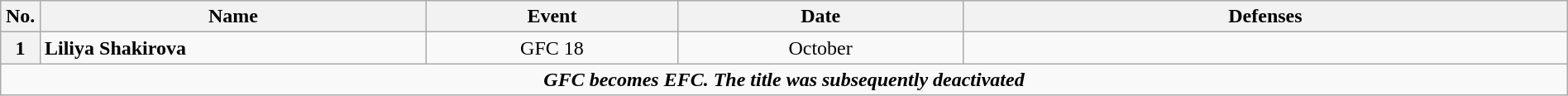<table class="wikitable" width=100%>
<tr>
<th width=1%>No.</th>
<th width=23%>Name</th>
<th width=15%>Event</th>
<th width=17%>Date</th>
<th width=36%>Defenses</th>
</tr>
<tr>
<th>1</th>
<td align=left> <strong>Liliya Shakirova</strong><br></td>
<td align=center>GFC 18<br></td>
<td align=center>October </td>
<td></td>
</tr>
<tr>
<td style="text-align:center;" colspan="5"><strong><em>GFC becomes EFC. The title was subsequently deactivated</em></strong></td>
</tr>
</table>
